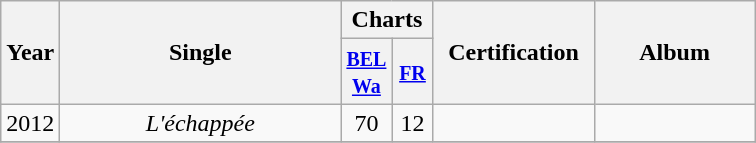<table class="wikitable">
<tr>
<th align="center" rowspan="2">Year</th>
<th align="center" rowspan="2" width="180">Single</th>
<th align="center" colspan="2">Charts</th>
<th align="center" rowspan="2" width="100">Certification</th>
<th align="center" rowspan="2" width="100">Album</th>
</tr>
<tr>
<th width="20"><small><a href='#'>BEL <br>Wa</a></small><br></th>
<th width="20"><small><a href='#'>FR</a></small><br></th>
</tr>
<tr>
<td align="center">2012</td>
<td align="center"><em>L'échappée</em></td>
<td align="center">70</td>
<td align="center">12</td>
<td align="center"></td>
<td align="center"></td>
</tr>
<tr>
</tr>
</table>
